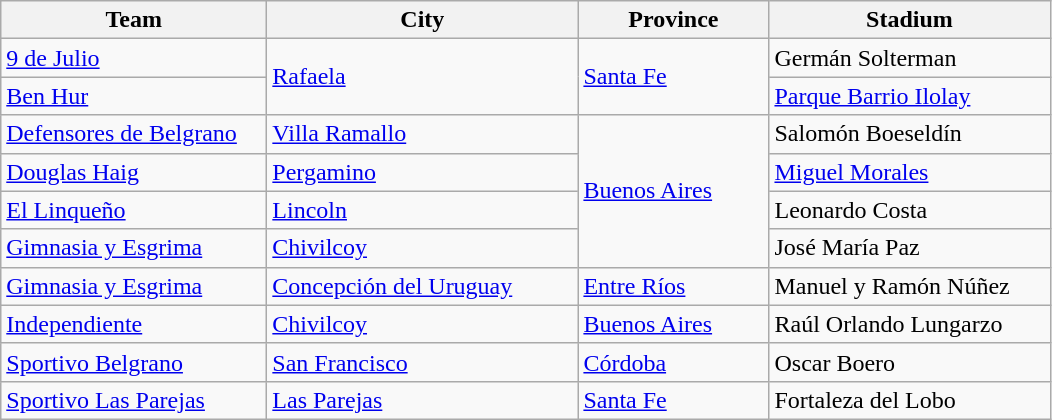<table class="wikitable sortable">
<tr>
<th width=170px>Team</th>
<th width=200px>City</th>
<th width=120px>Province</th>
<th width=180px>Stadium</th>
</tr>
<tr>
<td><a href='#'>9 de Julio</a></td>
<td rowspan=2><a href='#'>Rafaela</a></td>
<td rowspan=2><a href='#'>Santa Fe</a></td>
<td>Germán Solterman</td>
</tr>
<tr>
<td><a href='#'>Ben Hur</a></td>
<td><a href='#'>Parque Barrio Ilolay</a></td>
</tr>
<tr>
<td><a href='#'>Defensores de Belgrano</a></td>
<td><a href='#'>Villa Ramallo</a></td>
<td rowspan=4><a href='#'>Buenos Aires</a></td>
<td>Salomón Boeseldín</td>
</tr>
<tr>
<td><a href='#'>Douglas Haig</a></td>
<td><a href='#'>Pergamino</a></td>
<td><a href='#'>Miguel Morales</a></td>
</tr>
<tr>
<td><a href='#'>El Linqueño</a></td>
<td><a href='#'>Lincoln</a></td>
<td>Leonardo Costa</td>
</tr>
<tr>
<td><a href='#'>Gimnasia y Esgrima</a></td>
<td><a href='#'>Chivilcoy</a></td>
<td>José María Paz</td>
</tr>
<tr>
<td><a href='#'>Gimnasia y Esgrima</a></td>
<td><a href='#'>Concepción del Uruguay</a></td>
<td><a href='#'>Entre Ríos</a></td>
<td>Manuel y Ramón Núñez</td>
</tr>
<tr>
<td><a href='#'>Independiente</a></td>
<td><a href='#'>Chivilcoy</a></td>
<td><a href='#'>Buenos Aires</a></td>
<td>Raúl Orlando Lungarzo</td>
</tr>
<tr>
<td><a href='#'>Sportivo Belgrano</a></td>
<td><a href='#'>San Francisco</a></td>
<td><a href='#'>Córdoba</a></td>
<td>Oscar Boero</td>
</tr>
<tr>
<td><a href='#'>Sportivo Las Parejas</a></td>
<td><a href='#'>Las Parejas</a></td>
<td><a href='#'>Santa Fe</a></td>
<td>Fortaleza del Lobo</td>
</tr>
</table>
